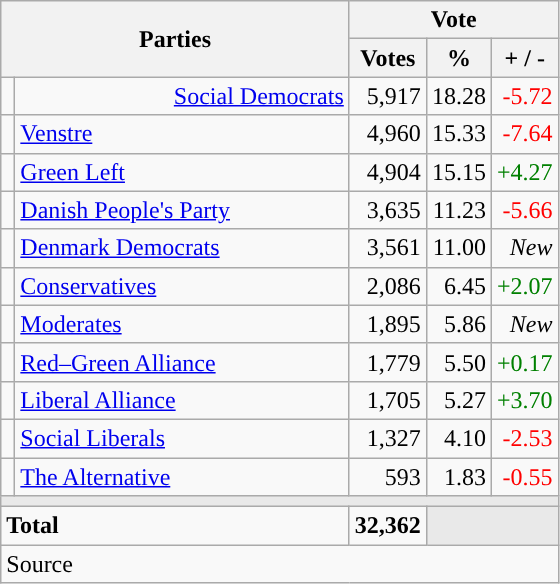<table class="wikitable" style="text-align:right;">
<tr>
<th style="text-align:centre;" rowspan="2" colspan="2" width="225">Parties</th>
<th colspan="3">Vote</th>
</tr>
<tr>
<th width="15">Votes</th>
<th width="15">%</th>
<th width="15">+ / -</th>
</tr>
<tr>
<td width=2 bgcolor=></td>
<td><a href='#'>Social Democrats</a></td>
<td>5,917</td>
<td>18.28</td>
<td style=color:red;>-5.72</td>
</tr>
<tr>
<td width=2 bgcolor=></td>
<td align=left><a href='#'>Venstre</a></td>
<td>4,960</td>
<td>15.33</td>
<td style=color:red;>-7.64</td>
</tr>
<tr>
<td width=2 bgcolor=></td>
<td align=left><a href='#'>Green Left</a></td>
<td>4,904</td>
<td>15.15</td>
<td style=color:green;>+4.27</td>
</tr>
<tr>
<td width=2 bgcolor=></td>
<td align=left><a href='#'>Danish People's Party</a></td>
<td>3,635</td>
<td>11.23</td>
<td style=color:red;>-5.66</td>
</tr>
<tr>
<td width=2 bgcolor=></td>
<td align=left><a href='#'>Denmark Democrats</a></td>
<td>3,561</td>
<td>11.00</td>
<td><em>New</em></td>
</tr>
<tr>
<td width=2 bgcolor=></td>
<td align=left><a href='#'>Conservatives</a></td>
<td>2,086</td>
<td>6.45</td>
<td style=color:green;>+2.07</td>
</tr>
<tr>
<td width=2 bgcolor=></td>
<td align=left><a href='#'>Moderates</a></td>
<td>1,895</td>
<td>5.86</td>
<td><em>New</em></td>
</tr>
<tr>
<td width=2 bgcolor=></td>
<td align=left><a href='#'>Red–Green Alliance</a></td>
<td>1,779</td>
<td>5.50</td>
<td style=color:green;>+0.17</td>
</tr>
<tr>
<td width=2 bgcolor=></td>
<td align=left><a href='#'>Liberal Alliance</a></td>
<td>1,705</td>
<td>5.27</td>
<td style=color:green;>+3.70</td>
</tr>
<tr>
<td width=2 bgcolor=></td>
<td align=left><a href='#'>Social Liberals</a></td>
<td>1,327</td>
<td>4.10</td>
<td style=color:red;>-2.53</td>
</tr>
<tr>
<td width=2 bgcolor=></td>
<td align=left><a href='#'>The Alternative</a></td>
<td>593</td>
<td>1.83</td>
<td style=color:red;>-0.55</td>
</tr>
<tr>
<td colspan="7" bgcolor="#E9E9E9"></td>
</tr>
<tr>
<td align="left" colspan="2"><strong>Total</strong></td>
<td><strong>32,362</strong></td>
<td bgcolor=#E9E9E9 colspan=2></td>
</tr>
<tr>
<td align="left" colspan="6">Source</td>
</tr>
</table>
